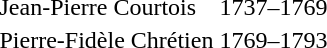<table>
<tr>
<td>Jean-Pierre Courtois</td>
<td>1737–1769</td>
</tr>
<tr>
<td>Pierre-Fidèle Chrétien</td>
<td>1769–1793</td>
</tr>
</table>
